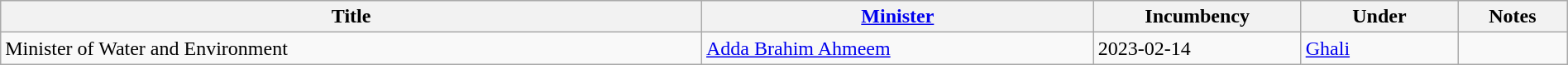<table class="wikitable" style="width:100%;">
<tr>
<th>Title</th>
<th style="width:25%;"><a href='#'>Minister</a></th>
<th style="width:160px;">Incumbency</th>
<th style="width:10%;">Under</th>
<th style="width:7%;">Notes</th>
</tr>
<tr>
<td>Minister of Water and Environment</td>
<td><a href='#'>Adda Brahim Ahmeem</a></td>
<td>2023-02-14</td>
<td><a href='#'>Ghali</a></td>
<td></td>
</tr>
</table>
